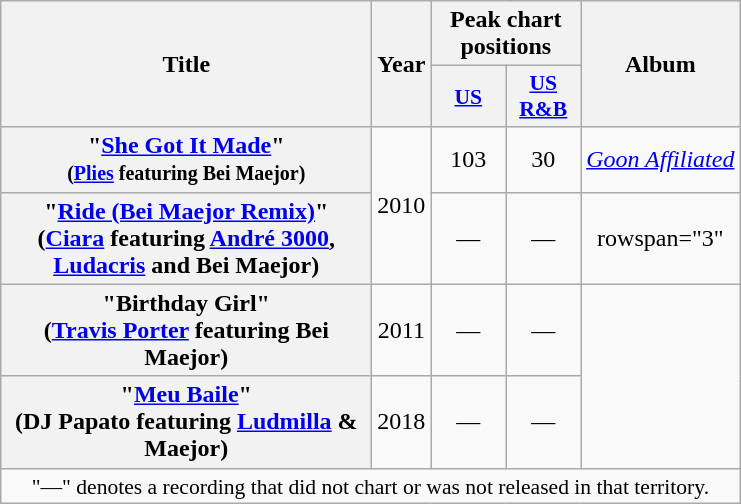<table class="wikitable plainrowheaders" style="text-align:center">
<tr>
<th scope="col" rowspan="2" style="width:15em;">Title</th>
<th scope="col" rowspan="2">Year</th>
<th scope="col" colspan="2">Peak chart positions</th>
<th scope="col" rowspan="2">Album</th>
</tr>
<tr>
<th scope="col" style="width:3em;font-size:90%;"><a href='#'>US</a></th>
<th scope="col" style="width:3em;font-size:90%;"><a href='#'>US R&B</a><br></th>
</tr>
<tr>
<th scope="row">"<a href='#'>She Got It Made</a>"<br><small>(<a href='#'>Plies</a> featuring Bei Maejor)</small></th>
<td rowspan="2">2010</td>
<td>103</td>
<td>30</td>
<td><em><a href='#'>Goon Affiliated</a></em></td>
</tr>
<tr>
<th scope="row">"<a href='#'>Ride (Bei Maejor Remix)</a>"<br><span>(<a href='#'>Ciara</a> featuring <a href='#'>André 3000</a>, <a href='#'>Ludacris</a> and Bei Maejor)</span></th>
<td>—</td>
<td>—</td>
<td>rowspan="3" </td>
</tr>
<tr>
<th scope="row">"Birthday Girl"<br><span>(<a href='#'>Travis Porter</a> featuring Bei Maejor)</span></th>
<td>2011</td>
<td>—</td>
<td>—</td>
</tr>
<tr>
<th scope="row">"<a href='#'>Meu Baile</a>"<br><span>(DJ Papato featuring <a href='#'>Ludmilla</a> & Maejor)</span></th>
<td>2018</td>
<td>—</td>
<td>—</td>
</tr>
<tr>
<td colspan="14" style="font-size:90%">"—" denotes a recording that did not chart or was not released in that territory.</td>
</tr>
</table>
